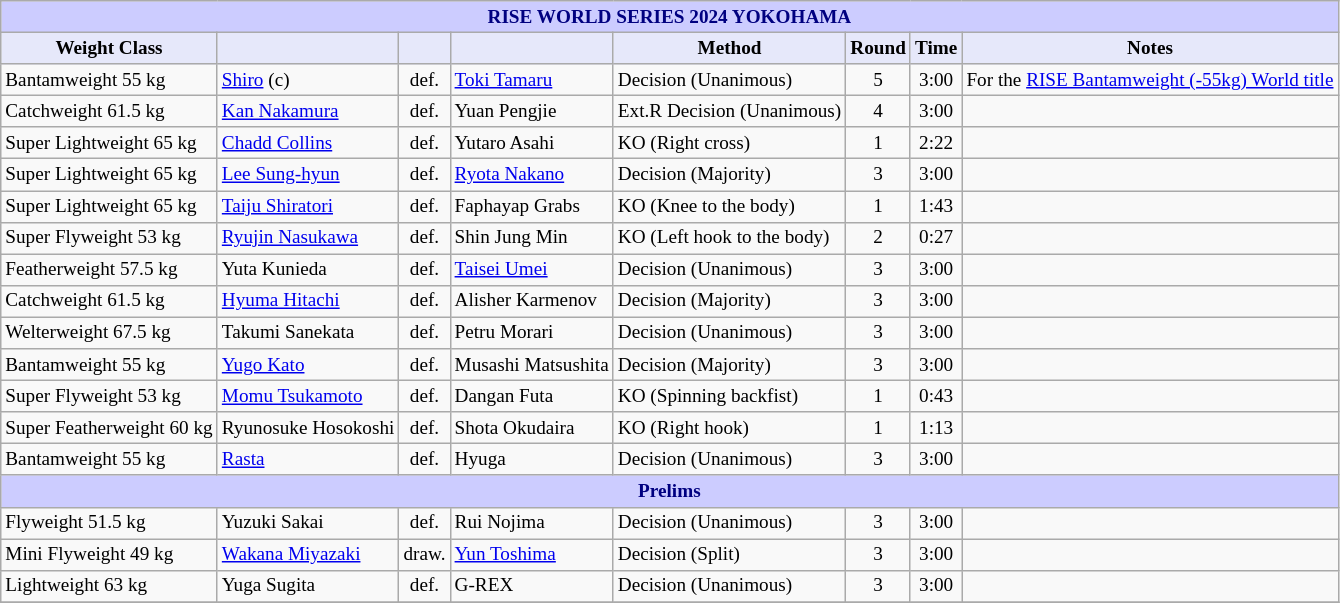<table class="wikitable" style="font-size: 80%;">
<tr>
<th colspan="8" style="background-color: #ccf; color: #000080; text-align: center;"><strong>RISE WORLD SERIES 2024 YOKOHAMA</strong></th>
</tr>
<tr>
<th colspan="1" style="background-color: #E6E8FA; color: #000000; text-align: center;">Weight Class</th>
<th colspan="1" style="background-color: #E6E8FA; color: #000000; text-align: center;"></th>
<th colspan="1" style="background-color: #E6E8FA; color: #000000; text-align: center;"></th>
<th colspan="1" style="background-color: #E6E8FA; color: #000000; text-align: center;"></th>
<th colspan="1" style="background-color: #E6E8FA; color: #000000; text-align: center;">Method</th>
<th colspan="1" style="background-color: #E6E8FA; color: #000000; text-align: center;">Round</th>
<th colspan="1" style="background-color: #E6E8FA; color: #000000; text-align: center;">Time</th>
<th colspan="1" style="background-color: #E6E8FA; color: #000000; text-align: center;">Notes</th>
</tr>
<tr>
<td>Bantamweight 55 kg</td>
<td> <a href='#'>Shiro</a> (c)</td>
<td align="center">def.</td>
<td> <a href='#'>Toki Tamaru</a></td>
<td>Decision (Unanimous)</td>
<td align="center">5</td>
<td align="center">3:00</td>
<td>For the <a href='#'>RISE Bantamweight (-55kg) World title</a></td>
</tr>
<tr>
<td>Catchweight 61.5 kg</td>
<td> <a href='#'>Kan Nakamura</a></td>
<td align="center">def.</td>
<td> Yuan Pengjie</td>
<td>Ext.R Decision (Unanimous)</td>
<td align="center">4</td>
<td align="center">3:00</td>
<td></td>
</tr>
<tr>
<td>Super Lightweight 65 kg</td>
<td> <a href='#'>Chadd Collins</a></td>
<td align="center">def.</td>
<td> Yutaro Asahi</td>
<td>KO (Right cross)</td>
<td align="center">1</td>
<td align="center">2:22</td>
<td></td>
</tr>
<tr>
<td>Super Lightweight 65 kg</td>
<td> <a href='#'>Lee Sung-hyun</a></td>
<td align="center">def.</td>
<td> <a href='#'>Ryota Nakano</a></td>
<td>Decision (Majority)</td>
<td align="center">3</td>
<td align="center">3:00</td>
<td></td>
</tr>
<tr>
<td>Super Lightweight 65 kg</td>
<td> <a href='#'>Taiju Shiratori</a></td>
<td align="center">def.</td>
<td> Faphayap Grabs</td>
<td>KO (Knee to the body)</td>
<td align="center">1</td>
<td align="center">1:43</td>
<td></td>
</tr>
<tr>
<td>Super Flyweight 53 kg</td>
<td> <a href='#'>Ryujin Nasukawa</a></td>
<td align="center">def.</td>
<td> Shin Jung Min</td>
<td>KO (Left hook to the body)</td>
<td align="center">2</td>
<td align="center">0:27</td>
<td></td>
</tr>
<tr>
<td>Featherweight 57.5 kg</td>
<td> Yuta Kunieda</td>
<td align="center">def.</td>
<td> <a href='#'>Taisei Umei</a></td>
<td>Decision (Unanimous)</td>
<td align="center">3</td>
<td align="center">3:00</td>
<td></td>
</tr>
<tr>
<td>Catchweight 61.5 kg</td>
<td> <a href='#'>Hyuma Hitachi</a></td>
<td align="center">def.</td>
<td> Alisher Karmenov</td>
<td>Decision (Majority)</td>
<td align="center">3</td>
<td align="center">3:00</td>
<td></td>
</tr>
<tr>
<td>Welterweight 67.5 kg</td>
<td> Takumi Sanekata</td>
<td align="center">def.</td>
<td> Petru Morari</td>
<td>Decision (Unanimous)</td>
<td align="center">3</td>
<td align="center">3:00</td>
<td></td>
</tr>
<tr>
<td>Bantamweight 55 kg</td>
<td> <a href='#'>Yugo Kato</a></td>
<td align="center">def.</td>
<td> Musashi Matsushita</td>
<td>Decision (Majority)</td>
<td align="center">3</td>
<td align="center">3:00</td>
<td></td>
</tr>
<tr>
<td>Super Flyweight 53 kg</td>
<td> <a href='#'>Momu Tsukamoto</a></td>
<td align="center">def.</td>
<td> Dangan Futa</td>
<td>KO (Spinning backfist)</td>
<td align="center">1</td>
<td align="center">0:43</td>
<td></td>
</tr>
<tr>
<td>Super Featherweight 60 kg</td>
<td> Ryunosuke Hosokoshi</td>
<td align="center">def.</td>
<td> Shota Okudaira</td>
<td>KO (Right hook)</td>
<td align="center">1</td>
<td align="center">1:13</td>
<td></td>
</tr>
<tr>
<td>Bantamweight 55 kg</td>
<td> <a href='#'>Rasta</a></td>
<td align="center">def.</td>
<td> Hyuga</td>
<td>Decision (Unanimous)</td>
<td align="center">3</td>
<td align="center">3:00</td>
<td></td>
</tr>
<tr>
<th colspan="8" style="background-color: #ccf; color: #000080; text-align: center;"><strong>Prelims</strong></th>
</tr>
<tr>
<td>Flyweight 51.5 kg</td>
<td> Yuzuki Sakai</td>
<td align="center">def.</td>
<td> Rui Nojima</td>
<td>Decision (Unanimous)</td>
<td align="center">3</td>
<td align="center">3:00</td>
<td></td>
</tr>
<tr>
<td>Mini Flyweight 49 kg</td>
<td> <a href='#'>Wakana Miyazaki</a></td>
<td align="center">draw.</td>
<td> <a href='#'>Yun Toshima</a></td>
<td>Decision (Split)</td>
<td align="center">3</td>
<td align="center">3:00</td>
<td></td>
</tr>
<tr>
<td>Lightweight 63 kg</td>
<td> Yuga Sugita</td>
<td align="center">def.</td>
<td> G-REX</td>
<td>Decision (Unanimous)</td>
<td align="center">3</td>
<td align="center">3:00</td>
<td></td>
</tr>
<tr>
</tr>
</table>
